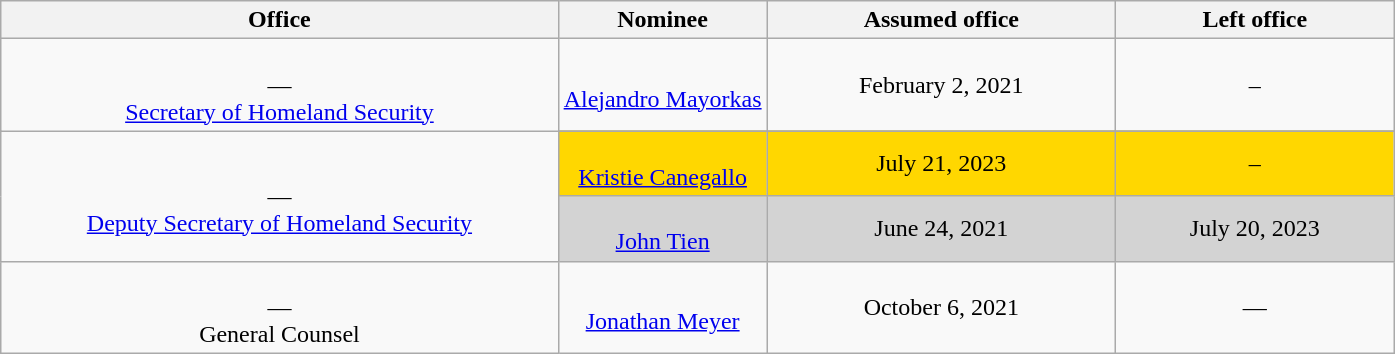<table class="wikitable sortable" style="text-align:center">
<tr>
<th style="width:40%;">Office</th>
<th style="width:15%;">Nominee</th>
<th style="width:25%;" data-sort-type="date">Assumed office</th>
<th style="width:20%;" data-sort-type="date">Left office</th>
</tr>
<tr>
<td><br>—<br><a href='#'>Secretary of Homeland Security</a></td>
<td><br><a href='#'>Alejandro Mayorkas</a></td>
<td>February 2, 2021<br></td>
<td>–</td>
</tr>
<tr>
<td rowspan="3"><br>—<br><a href='#'>Deputy Secretary of Homeland Security</a></td>
</tr>
<tr style="background:gold;">
<td><br><a href='#'>Kristie Canegallo</a></td>
<td>July 21, 2023</td>
<td>–</td>
</tr>
<tr style="background:lightgray;">
<td><br><a href='#'>John Tien</a></td>
<td>June 24, 2021<br></td>
<td>July 20, 2023</td>
</tr>
<tr>
<td><br>—<br>General Counsel</td>
<td><br><a href='#'>Jonathan Meyer</a></td>
<td>October 6, 2021<br></td>
<td>—</td>
</tr>
</table>
